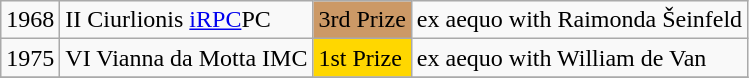<table class="wikitable">
<tr>
<td>1968</td>
<td> II Ciurlionis <a href='#'>iRPC</a>PC</td>
<td bgcolor="cc9966">3rd Prize</td>
<td>ex aequo with  Raimonda Šeinfeld</td>
</tr>
<tr>
<td>1975</td>
<td> VI Vianna da Motta IMC</td>
<td bgcolor="gold">1st Prize</td>
<td>ex aequo with  William de Van</td>
</tr>
<tr>
</tr>
</table>
